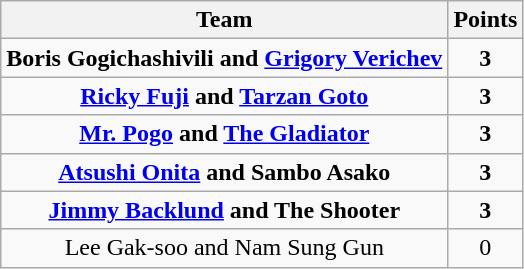<table class="wikitable" style="text-align:center">
<tr>
<th>Team</th>
<th>Points</th>
</tr>
<tr>
<td><strong>Boris Gogichashivili and <a href='#'>Grigory Verichev</a></strong></td>
<td><strong>3</strong></td>
</tr>
<tr>
<td><strong><a href='#'>Ricky Fuji</a> and <a href='#'>Tarzan Goto</a></strong></td>
<td><strong>3</strong></td>
</tr>
<tr>
<td><strong><a href='#'>Mr. Pogo</a> and <a href='#'>The Gladiator</a></strong></td>
<td><strong>3</strong></td>
</tr>
<tr>
<td><strong><a href='#'>Atsushi Onita</a> and Sambo Asako</strong></td>
<td><strong>3</strong></td>
</tr>
<tr>
<td><strong><a href='#'>Jimmy Backlund</a> and The Shooter</strong></td>
<td><strong>3</strong></td>
</tr>
<tr>
<td>Lee Gak-soo and Nam Sung Gun</td>
<td>0</td>
</tr>
</table>
